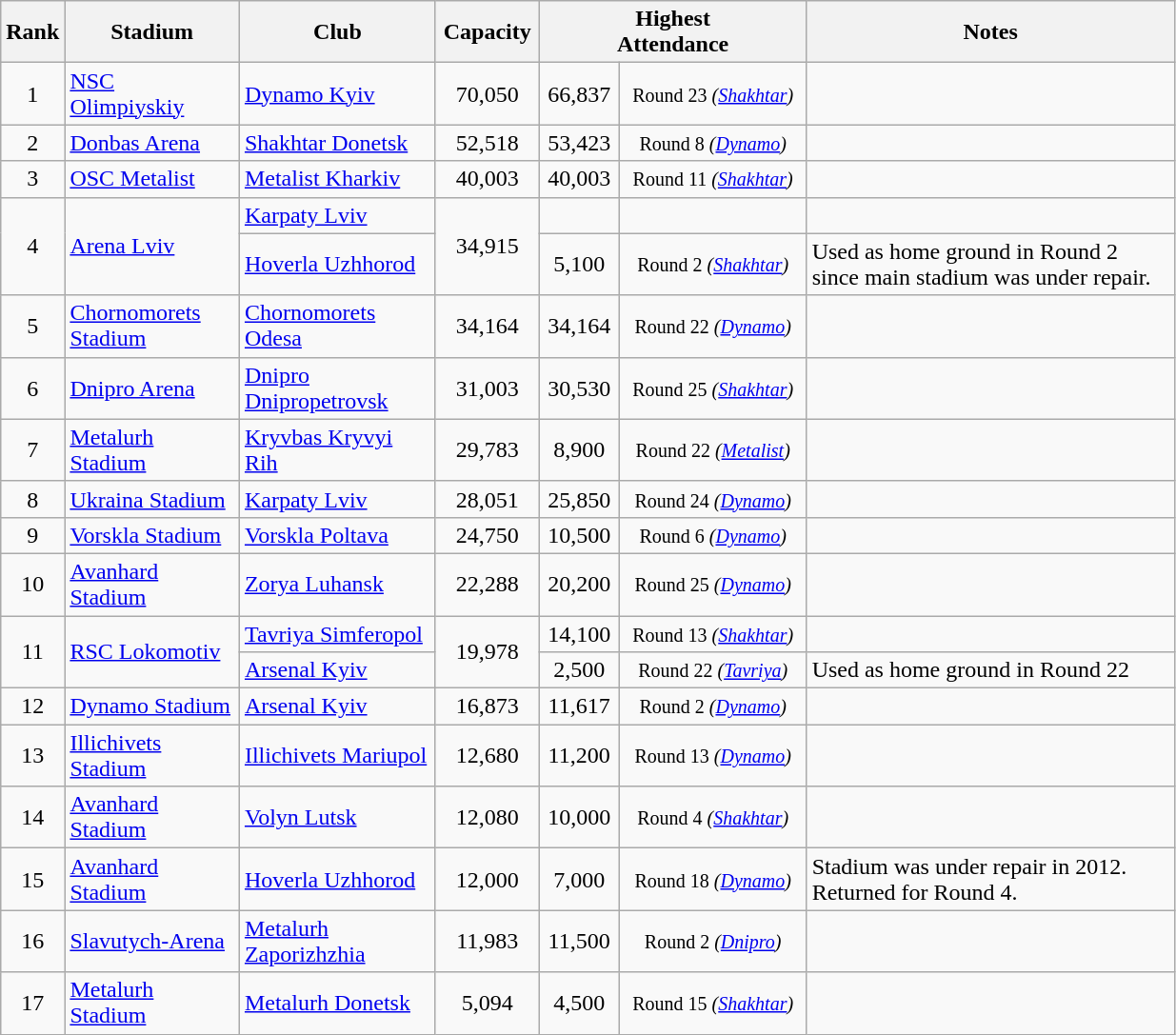<table class="wikitable">
<tr>
<th width=25>Rank</th>
<th width=115>Stadium</th>
<th width=130>Club</th>
<th width=65>Capacity</th>
<th width=180 colspan=2>Highest<br>Attendance</th>
<th width=250>Notes</th>
</tr>
<tr>
<td align=center>1</td>
<td><a href='#'>NSC Olimpiyskiy</a></td>
<td><a href='#'>Dynamo Kyiv</a></td>
<td align=center>70,050</td>
<td align=center>66,837</td>
<td align=center><small>Round 23 <em>(<a href='#'>Shakhtar</a>)</em></small></td>
<td></td>
</tr>
<tr>
<td align=center>2</td>
<td><a href='#'>Donbas Arena</a></td>
<td><a href='#'>Shakhtar Donetsk</a></td>
<td align=center>52,518</td>
<td align=center>53,423</td>
<td align=center><small>Round 8 <em>(<a href='#'>Dynamo</a>)</em></small></td>
<td></td>
</tr>
<tr>
<td align=center>3</td>
<td><a href='#'>OSC Metalist</a></td>
<td><a href='#'>Metalist Kharkiv</a></td>
<td align=center>40,003</td>
<td align=center>40,003</td>
<td align=center><small>Round 11 <em>(<a href='#'>Shakhtar</a>)</em></small></td>
<td></td>
</tr>
<tr>
<td rowspan=2 align=center>4</td>
<td rowspan=2><a href='#'>Arena Lviv</a></td>
<td><a href='#'>Karpaty Lviv</a></td>
<td rowspan=2 align=center>34,915</td>
<td align=center></td>
<td align=center></td>
<td></td>
</tr>
<tr>
<td><a href='#'>Hoverla Uzhhorod</a></td>
<td align=center>5,100</td>
<td align=center><small>Round 2 <em>(<a href='#'>Shakhtar</a>)</em></small></td>
<td>Used as home ground in Round 2 since main stadium was under repair.</td>
</tr>
<tr>
<td align=center>5</td>
<td><a href='#'>Chornomorets Stadium</a></td>
<td><a href='#'>Chornomorets Odesa</a></td>
<td align=center>34,164</td>
<td align=center>34,164</td>
<td align=center><small>Round 22 <em>(<a href='#'>Dynamo</a>)</em></small></td>
<td></td>
</tr>
<tr>
<td align=center>6</td>
<td><a href='#'>Dnipro Arena</a></td>
<td><a href='#'>Dnipro Dnipropetrovsk</a></td>
<td align=center>31,003</td>
<td align=center>30,530</td>
<td align=center><small>Round 25 <em>(<a href='#'>Shakhtar</a>)</em></small></td>
<td></td>
</tr>
<tr>
<td align=center>7</td>
<td><a href='#'>Metalurh Stadium</a></td>
<td><a href='#'>Kryvbas Kryvyi Rih</a></td>
<td align=center>29,783</td>
<td align=center>8,900</td>
<td align=center><small>Round 22 <em>(<a href='#'>Metalist</a>)</em></small></td>
<td></td>
</tr>
<tr>
<td align=center>8</td>
<td><a href='#'>Ukraina Stadium</a></td>
<td><a href='#'>Karpaty Lviv</a></td>
<td align=center>28,051</td>
<td align=center>25,850</td>
<td align=center><small>Round 24 <em>(<a href='#'>Dynamo</a>)</em></small></td>
<td></td>
</tr>
<tr>
<td align=center>9</td>
<td><a href='#'>Vorskla Stadium</a></td>
<td><a href='#'>Vorskla Poltava</a></td>
<td align=center>24,750</td>
<td align=center>10,500</td>
<td align=center><small>Round 6 <em>(<a href='#'>Dynamo</a>)</em></small></td>
<td></td>
</tr>
<tr>
<td align=center>10</td>
<td><a href='#'>Avanhard Stadium</a></td>
<td><a href='#'>Zorya Luhansk</a></td>
<td align=center>22,288</td>
<td align=center>20,200</td>
<td align=center><small>Round 25 <em>(<a href='#'>Dynamo</a>)</em></small></td>
<td></td>
</tr>
<tr>
<td rowspan=2 align=center>11</td>
<td rowspan=2><a href='#'>RSC Lokomotiv</a></td>
<td><a href='#'>Tavriya Simferopol</a></td>
<td rowspan=2 align=center>19,978</td>
<td align=center>14,100</td>
<td align=center><small>Round 13 <em>(<a href='#'>Shakhtar</a>)</em></small></td>
<td></td>
</tr>
<tr>
<td><a href='#'>Arsenal Kyiv</a></td>
<td align=center>2,500</td>
<td align=center><small>Round 22 <em>(<a href='#'>Tavriya</a>)</em></small></td>
<td>Used as home ground in Round 22</td>
</tr>
<tr>
<td align=center>12</td>
<td><a href='#'>Dynamo Stadium</a></td>
<td><a href='#'>Arsenal Kyiv</a></td>
<td align=center>16,873</td>
<td align=center>11,617</td>
<td align=center><small>Round 2 <em>(<a href='#'>Dynamo</a>)</em></small></td>
<td></td>
</tr>
<tr>
<td align=center>13</td>
<td><a href='#'>Illichivets Stadium</a></td>
<td><a href='#'>Illichivets Mariupol</a></td>
<td align=center>12,680</td>
<td align=center>11,200</td>
<td align=center><small>Round 13 <em>(<a href='#'>Dynamo</a>)</em></small></td>
<td></td>
</tr>
<tr>
<td align=center>14</td>
<td><a href='#'>Avanhard Stadium</a></td>
<td><a href='#'>Volyn Lutsk</a></td>
<td align=center>12,080</td>
<td align=center>10,000</td>
<td align=center><small>Round 4 <em>(<a href='#'>Shakhtar</a>)</em></small></td>
<td></td>
</tr>
<tr>
<td align=center>15</td>
<td><a href='#'>Avanhard Stadium</a></td>
<td><a href='#'>Hoverla Uzhhorod</a></td>
<td align=center>12,000</td>
<td align=center>7,000</td>
<td align=center><small>Round 18 <em>(<a href='#'>Dynamo</a>)</em></small></td>
<td>Stadium was under repair in 2012. Returned for Round 4.</td>
</tr>
<tr>
<td align=center>16</td>
<td><a href='#'>Slavutych-Arena</a></td>
<td><a href='#'>Metalurh Zaporizhzhia</a></td>
<td align=center>11,983</td>
<td align=center>11,500</td>
<td align=center><small>Round 2 <em>(<a href='#'>Dnipro</a>)</em></small></td>
<td></td>
</tr>
<tr>
<td align=center>17</td>
<td><a href='#'>Metalurh Stadium</a></td>
<td><a href='#'>Metalurh Donetsk</a></td>
<td align=center>5,094</td>
<td align=center>4,500</td>
<td align=center><small>Round 15 <em>(<a href='#'>Shakhtar</a>)</em></small></td>
<td></td>
</tr>
</table>
